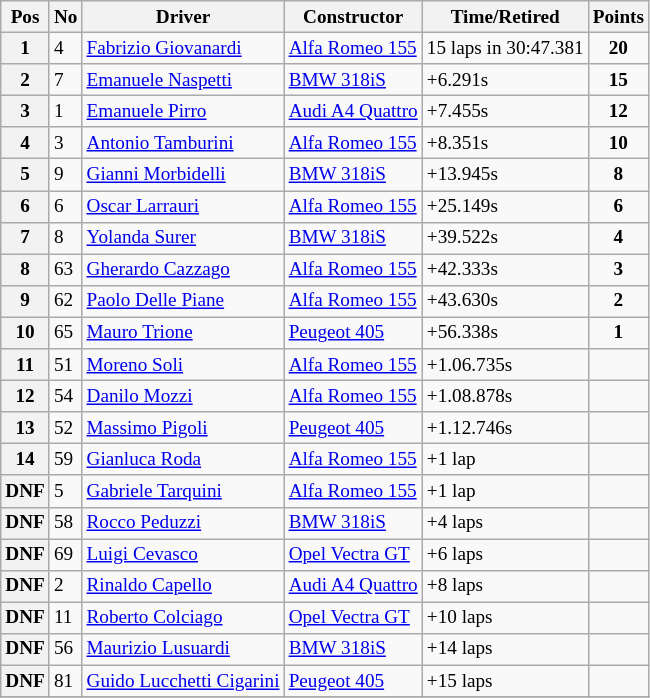<table class="wikitable" style="font-size: 80%;">
<tr>
<th>Pos</th>
<th>No</th>
<th>Driver</th>
<th>Constructor</th>
<th>Time/Retired</th>
<th>Points</th>
</tr>
<tr>
<th>1</th>
<td>4</td>
<td> <a href='#'>Fabrizio Giovanardi</a></td>
<td><a href='#'>Alfa Romeo 155</a></td>
<td>15 laps in 30:47.381</td>
<td align=center><strong>20</strong></td>
</tr>
<tr>
<th>2</th>
<td>7</td>
<td> <a href='#'>Emanuele Naspetti</a></td>
<td><a href='#'>BMW 318iS</a></td>
<td>+6.291s</td>
<td align=center><strong>15</strong></td>
</tr>
<tr>
<th>3</th>
<td>1</td>
<td> <a href='#'>Emanuele Pirro</a></td>
<td><a href='#'>Audi A4 Quattro</a></td>
<td>+7.455s</td>
<td align=center><strong>12</strong></td>
</tr>
<tr>
<th>4</th>
<td>3</td>
<td> <a href='#'>Antonio Tamburini</a></td>
<td><a href='#'>Alfa Romeo 155</a></td>
<td>+8.351s</td>
<td align=center><strong>10</strong></td>
</tr>
<tr>
<th>5</th>
<td>9</td>
<td> <a href='#'>Gianni Morbidelli</a></td>
<td><a href='#'>BMW 318iS</a></td>
<td>+13.945s</td>
<td align=center><strong>8</strong></td>
</tr>
<tr>
<th>6</th>
<td>6</td>
<td> <a href='#'>Oscar Larrauri</a></td>
<td><a href='#'>Alfa Romeo 155</a></td>
<td>+25.149s</td>
<td align=center><strong>6</strong></td>
</tr>
<tr>
<th>7</th>
<td>8</td>
<td> <a href='#'>Yolanda Surer</a></td>
<td><a href='#'>BMW 318iS</a></td>
<td>+39.522s</td>
<td align=center><strong>4</strong></td>
</tr>
<tr>
<th>8</th>
<td>63</td>
<td> <a href='#'>Gherardo Cazzago</a></td>
<td><a href='#'>Alfa Romeo 155</a></td>
<td>+42.333s</td>
<td align=center><strong>3</strong></td>
</tr>
<tr>
<th>9</th>
<td>62</td>
<td> <a href='#'>Paolo Delle Piane</a></td>
<td><a href='#'>Alfa Romeo 155</a></td>
<td>+43.630s</td>
<td align=center><strong>2</strong></td>
</tr>
<tr>
<th>10</th>
<td>65</td>
<td> <a href='#'>Mauro Trione</a></td>
<td><a href='#'>Peugeot 405</a></td>
<td>+56.338s</td>
<td align=center><strong>1</strong></td>
</tr>
<tr>
<th>11</th>
<td>51</td>
<td> <a href='#'>Moreno Soli</a></td>
<td><a href='#'>Alfa Romeo 155</a></td>
<td>+1.06.735s</td>
<td></td>
</tr>
<tr>
<th>12</th>
<td>54</td>
<td> <a href='#'>Danilo Mozzi</a></td>
<td><a href='#'>Alfa Romeo 155</a></td>
<td>+1.08.878s</td>
<td></td>
</tr>
<tr>
<th>13</th>
<td>52</td>
<td> <a href='#'>Massimo Pigoli</a></td>
<td><a href='#'>Peugeot 405</a></td>
<td>+1.12.746s</td>
<td></td>
</tr>
<tr>
<th>14</th>
<td>59</td>
<td> <a href='#'>Gianluca Roda</a></td>
<td><a href='#'>Alfa Romeo 155</a></td>
<td>+1 lap</td>
<td></td>
</tr>
<tr>
<th>DNF</th>
<td>5</td>
<td> <a href='#'>Gabriele Tarquini</a></td>
<td><a href='#'>Alfa Romeo 155</a></td>
<td>+1 lap</td>
<td></td>
</tr>
<tr>
<th>DNF</th>
<td>58</td>
<td> <a href='#'>Rocco Peduzzi</a></td>
<td><a href='#'>BMW 318iS</a></td>
<td>+4 laps</td>
<td></td>
</tr>
<tr>
<th>DNF</th>
<td>69</td>
<td> <a href='#'>Luigi Cevasco</a></td>
<td><a href='#'> Opel Vectra GT</a></td>
<td>+6 laps</td>
<td></td>
</tr>
<tr>
<th>DNF</th>
<td>2</td>
<td> <a href='#'>Rinaldo Capello</a></td>
<td><a href='#'>Audi A4 Quattro</a></td>
<td>+8 laps</td>
<td></td>
</tr>
<tr>
<th>DNF</th>
<td>11</td>
<td> <a href='#'>Roberto Colciago</a></td>
<td><a href='#'> Opel Vectra GT</a></td>
<td>+10 laps</td>
<td></td>
</tr>
<tr>
<th>DNF</th>
<td>56</td>
<td> <a href='#'>Maurizio Lusuardi</a></td>
<td><a href='#'>BMW 318iS</a></td>
<td>+14 laps</td>
<td></td>
</tr>
<tr>
<th>DNF</th>
<td>81</td>
<td> <a href='#'>Guido Lucchetti Cigarini</a></td>
<td><a href='#'>Peugeot 405</a></td>
<td>+15 laps</td>
<td></td>
</tr>
<tr>
</tr>
</table>
